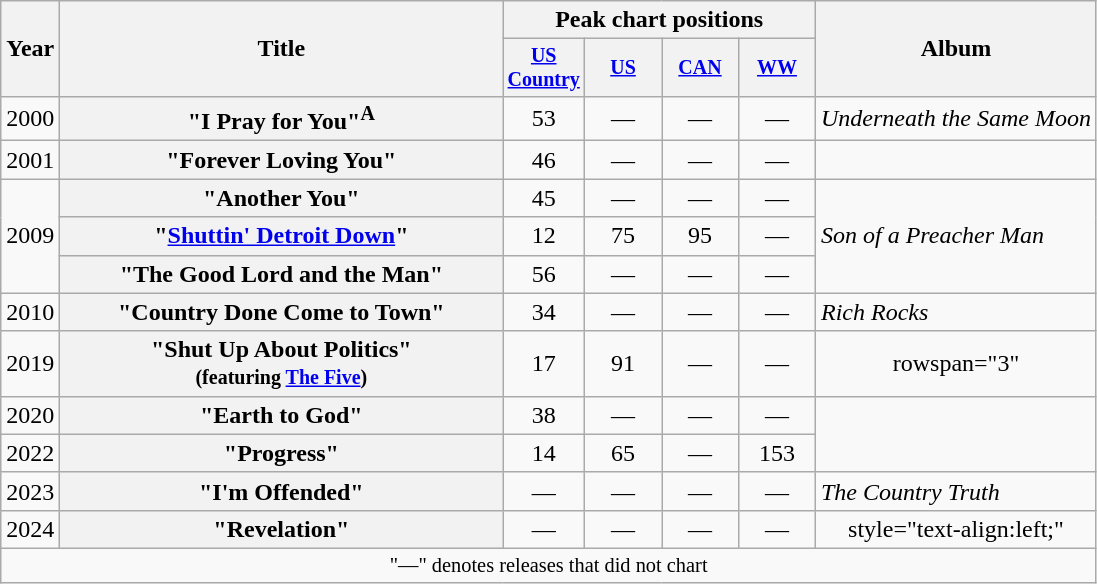<table class="wikitable plainrowheaders" style="text-align:center;">
<tr>
<th rowspan="2">Year</th>
<th rowspan="2" style="width:18em;">Title</th>
<th colspan="4">Peak chart positions</th>
<th rowspan="2">Album</th>
</tr>
<tr style="font-size:smaller;">
<th style="width:45px;"><a href='#'>US Country</a><br></th>
<th style="width:45px;"><a href='#'>US</a><br></th>
<th style="width:45px;"><a href='#'>CAN</a><br></th>
<th style="width:45px;"><a href='#'>WW</a><br></th>
</tr>
<tr>
<td>2000</td>
<th scope="row">"I Pray for You"<sup>A</sup></th>
<td>53</td>
<td>—</td>
<td>—</td>
<td>—</td>
<td style="text-align:left;"><em>Underneath the Same Moon</em></td>
</tr>
<tr>
<td>2001</td>
<th scope="row">"Forever Loving You"</th>
<td>46</td>
<td>—</td>
<td>—</td>
<td>—</td>
<td></td>
</tr>
<tr>
<td rowspan="3">2009</td>
<th scope="row">"Another You"</th>
<td>45</td>
<td>—</td>
<td>—</td>
<td>—</td>
<td style="text-align:left;" rowspan="3"><em>Son of a Preacher Man</em></td>
</tr>
<tr>
<th scope="row">"<a href='#'>Shuttin' Detroit Down</a>"</th>
<td>12</td>
<td>75</td>
<td>95</td>
<td>—</td>
</tr>
<tr>
<th scope="row">"The Good Lord and the Man"</th>
<td>56</td>
<td>—</td>
<td>—</td>
<td>—</td>
</tr>
<tr>
<td>2010</td>
<th scope="row">"Country Done Come to Town"</th>
<td>34</td>
<td>—</td>
<td>—</td>
<td>—</td>
<td style="text-align:left;"><em>Rich Rocks</em></td>
</tr>
<tr>
<td>2019</td>
<th scope="row">"Shut Up About Politics"<br><small>(featuring <a href='#'>The Five</a>)</small></th>
<td>17</td>
<td>91</td>
<td>—</td>
<td>—</td>
<td>rowspan="3" </td>
</tr>
<tr>
<td>2020</td>
<th scope="row">"Earth to God"</th>
<td>38</td>
<td>—</td>
<td>—</td>
<td>—</td>
</tr>
<tr>
<td>2022</td>
<th scope="row">"Progress"</th>
<td>14</td>
<td>65</td>
<td>—</td>
<td>153</td>
</tr>
<tr>
<td>2023</td>
<th scope="row">"I'm Offended"</th>
<td>—</td>
<td>—</td>
<td>—</td>
<td>—</td>
<td style="text-align:left;"><em>The Country Truth</em></td>
</tr>
<tr>
<td>2024</td>
<th scope="row">"Revelation" </th>
<td>—</td>
<td>—</td>
<td>—</td>
<td>—</td>
<td>style="text-align:left;"</td>
</tr>
<tr>
<td colspan="11" style="font-size:85%">"—" denotes releases that did not chart</td>
</tr>
</table>
